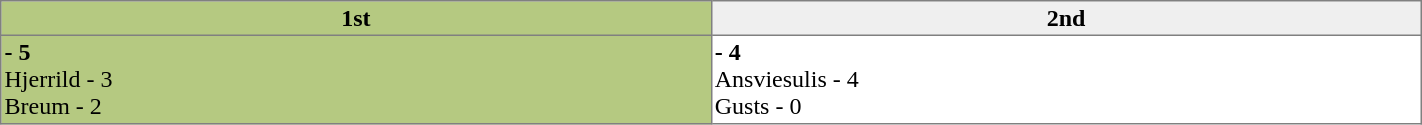<table border="1" cellpadding="2" cellspacing="0"  style="width:75%; border-collapse:collapse;">
<tr style="text-align:left; background:#efefef;">
<th width=15% align=center style="background-color: #b5c981;">1st</th>
<th width=15% align=center >2nd</th>
</tr>
<tr align=left>
<td valign=top align=left style="background-color: #b5c981;"><strong> - 5</strong><br> Hjerrild - 3<br>Breum - 2</td>
<td valign=top align=left ><strong> - 4</strong><br>Ansviesulis - 4<br>Gusts - 0</td>
</tr>
</table>
